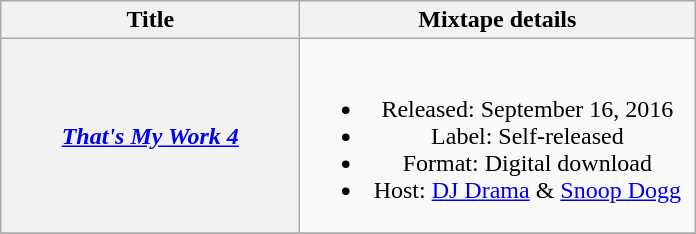<table class="wikitable plainrowheaders" style="text-align:center;">
<tr>
<th scope="col" rowspan="1" style="width:12em;">Title</th>
<th scope="col" rowspan="1" style="width:16em;">Mixtape details</th>
</tr>
<tr>
<th scope="row"><em><a href='#'>That's My Work 4</a></em></th>
<td><br><ul><li>Released: September 16, 2016</li><li>Label: Self-released</li><li>Format: Digital download</li><li>Host: <a href='#'>DJ Drama</a> & <a href='#'>Snoop Dogg</a></li></ul></td>
</tr>
<tr>
</tr>
</table>
